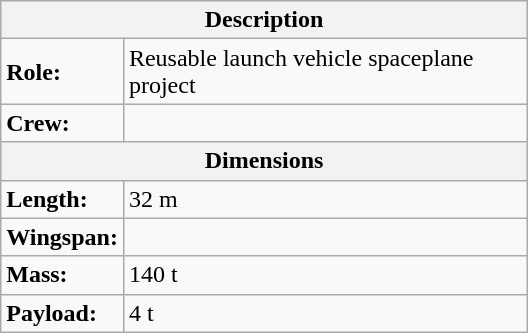<table class="wikitable floatright" style="margin: 0.5em 0 0.5em 1em; width: 22em;">
<tr>
<th colspan="2">Description</th>
</tr>
<tr>
<td><strong>Role:</strong></td>
<td>Reusable launch vehicle spaceplane project</td>
</tr>
<tr>
<td><strong>Crew: </strong></td>
<td></td>
</tr>
<tr>
<th colspan="2">Dimensions</th>
</tr>
<tr>
<td><strong>Length:</strong></td>
<td>32 m</td>
</tr>
<tr>
<td><strong>Wingspan:</strong></td>
<td></td>
</tr>
<tr>
<td><strong>Mass:</strong></td>
<td>140 t</td>
</tr>
<tr>
<td><strong>Payload:</strong></td>
<td>4 t</td>
</tr>
</table>
